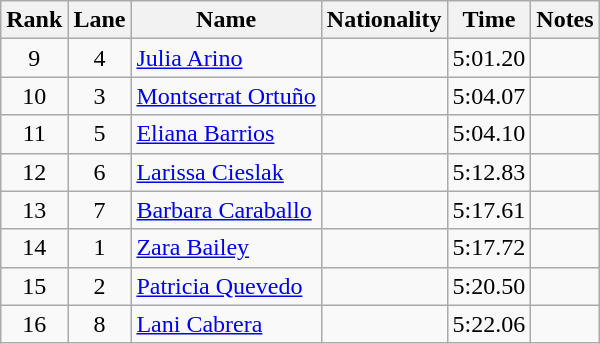<table class="wikitable sortable" style="text-align:center">
<tr>
<th>Rank</th>
<th>Lane</th>
<th>Name</th>
<th>Nationality</th>
<th>Time</th>
<th>Notes</th>
</tr>
<tr>
<td>9</td>
<td>4</td>
<td align=left><a href='#'>Julia Arino</a></td>
<td align=left></td>
<td>5:01.20</td>
<td></td>
</tr>
<tr>
<td>10</td>
<td>3</td>
<td align=left><a href='#'>Montserrat Ortuño</a></td>
<td align=left></td>
<td>5:04.07</td>
<td></td>
</tr>
<tr>
<td>11</td>
<td>5</td>
<td align=left><a href='#'>Eliana Barrios</a></td>
<td align=left></td>
<td>5:04.10</td>
<td></td>
</tr>
<tr>
<td>12</td>
<td>6</td>
<td align=left><a href='#'>Larissa Cieslak</a></td>
<td align=left></td>
<td>5:12.83</td>
<td></td>
</tr>
<tr>
<td>13</td>
<td>7</td>
<td align=left><a href='#'>Barbara Caraballo</a></td>
<td align=left></td>
<td>5:17.61</td>
<td></td>
</tr>
<tr>
<td>14</td>
<td>1</td>
<td align=left><a href='#'>Zara Bailey</a></td>
<td align=left></td>
<td>5:17.72</td>
<td></td>
</tr>
<tr>
<td>15</td>
<td>2</td>
<td align=left><a href='#'>Patricia Quevedo</a></td>
<td align=left></td>
<td>5:20.50</td>
<td></td>
</tr>
<tr>
<td>16</td>
<td>8</td>
<td align=left><a href='#'>Lani Cabrera</a></td>
<td align=left></td>
<td>5:22.06</td>
<td></td>
</tr>
</table>
